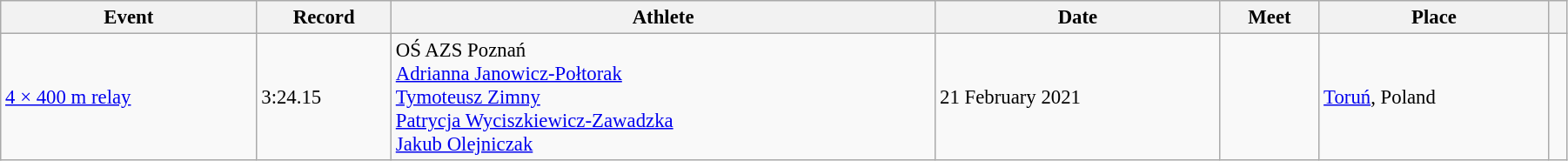<table class="wikitable" style="font-size: 95%; width: 95%;">
<tr>
<th>Event</th>
<th>Record</th>
<th>Athlete</th>
<th>Date</th>
<th>Meet</th>
<th>Place</th>
<th></th>
</tr>
<tr>
<td><a href='#'>4 × 400 m relay</a></td>
<td>3:24.15</td>
<td>OŚ AZS Poznań<br><a href='#'>Adrianna Janowicz-Połtorak</a><br><a href='#'>Tymoteusz Zimny</a><br><a href='#'>Patrycja Wyciszkiewicz-Zawadzka</a><br><a href='#'>Jakub Olejniczak</a></td>
<td>21 February 2021</td>
<td></td>
<td><a href='#'>Toruń</a>, Poland</td>
<td></td>
</tr>
</table>
